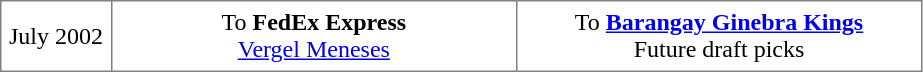<table cellpadding="5" border="1" style="border-collapse:collapse; text-align: center">
<tr>
<td style="width:12%">July 2002</td>
<td valign="top" style="width:44%">To <strong>FedEx Express</strong><br><a href='#'>Vergel Meneses</a></td>
<td valign="top" style="width:44%">To <strong><a href='#'>Barangay Ginebra Kings</a></strong><br>Future draft picks</td>
</tr>
</table>
